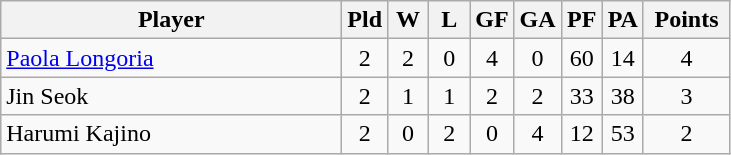<table class=wikitable style="text-align:center">
<tr>
<th width=220>Player</th>
<th width=20>Pld</th>
<th width=20>W</th>
<th width=20>L</th>
<th width=20>GF</th>
<th width=20>GA</th>
<th width=20>PF</th>
<th width=20>PA</th>
<th width=50>Points</th>
</tr>
<tr>
<td align=left> <a href='#'>Paola Longoria</a></td>
<td>2</td>
<td>2</td>
<td>0</td>
<td>4</td>
<td>0</td>
<td>60</td>
<td>14</td>
<td>4</td>
</tr>
<tr>
<td align=left> Jin Seok</td>
<td>2</td>
<td>1</td>
<td>1</td>
<td>2</td>
<td>2</td>
<td>33</td>
<td>38</td>
<td>3</td>
</tr>
<tr>
<td align=left> Harumi Kajino</td>
<td>2</td>
<td>0</td>
<td>2</td>
<td>0</td>
<td>4</td>
<td>12</td>
<td>53</td>
<td>2</td>
</tr>
</table>
